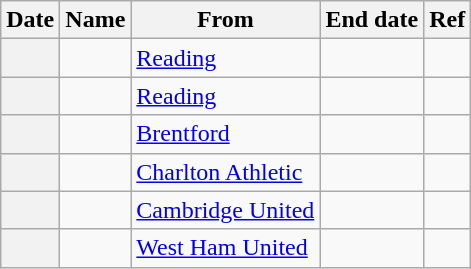<table class="wikitable sortable plainrowheaders">
<tr>
<th scope=col>Date</th>
<th scope=col>Name</th>
<th scope=col>From</th>
<th scope=col>End date</th>
<th scope=col class=unsortable>Ref</th>
</tr>
<tr>
<th scope=row></th>
<td></td>
<td><a href='#'>Reading</a></td>
<td></td>
<td style="text-align:center;"></td>
</tr>
<tr>
<th scope=row></th>
<td></td>
<td><a href='#'>Reading</a></td>
<td></td>
<td style="text-align:center;"></td>
</tr>
<tr>
<th scope=row></th>
<td></td>
<td><a href='#'>Brentford</a></td>
<td></td>
<td style="text-align:center;"><br></td>
</tr>
<tr>
<th scope=row></th>
<td></td>
<td><a href='#'>Charlton Athletic</a></td>
<td></td>
<td style="text-align:center;"></td>
</tr>
<tr>
<th scope=row></th>
<td></td>
<td><a href='#'>Cambridge United</a></td>
<td></td>
<td style="text-align:center;"></td>
</tr>
<tr>
<th scope=row></th>
<td></td>
<td><a href='#'>West Ham United</a></td>
<td></td>
<td style="text-align:center;"></td>
</tr>
</table>
